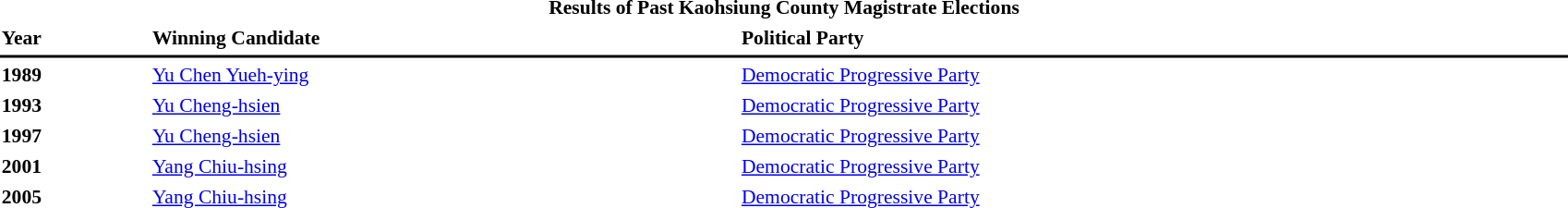<table id="toc" style="margin:1em auto; width: 90%; font-size: 90%;" cellspacing="3">
<tr>
<td colspan="3" align="center"><strong>Results of Past Kaohsiung County Magistrate Elections</strong></td>
</tr>
<tr>
<td><strong>Year</strong></td>
<td><strong> Winning Candidate</strong></td>
<td><strong>Political Party</strong></td>
</tr>
<tr>
<th bgcolor="#000000" colspan="6"></th>
</tr>
<tr>
<td><strong>1989</strong></td>
<td><a href='#'>Yu Chen Yueh-ying</a></td>
<td> <a href='#'>Democratic Progressive Party</a></td>
</tr>
<tr>
<td><strong>1993</strong></td>
<td><a href='#'>Yu Cheng-hsien</a></td>
<td> <a href='#'>Democratic Progressive Party</a></td>
</tr>
<tr>
<td><strong>1997</strong></td>
<td><a href='#'>Yu Cheng-hsien</a></td>
<td> <a href='#'>Democratic Progressive Party</a></td>
</tr>
<tr>
<td><strong>2001</strong></td>
<td><a href='#'>Yang Chiu-hsing</a></td>
<td> <a href='#'>Democratic Progressive Party</a></td>
</tr>
<tr>
<td><strong>2005</strong></td>
<td><a href='#'>Yang Chiu-hsing</a></td>
<td> <a href='#'>Democratic Progressive Party</a></td>
</tr>
</table>
